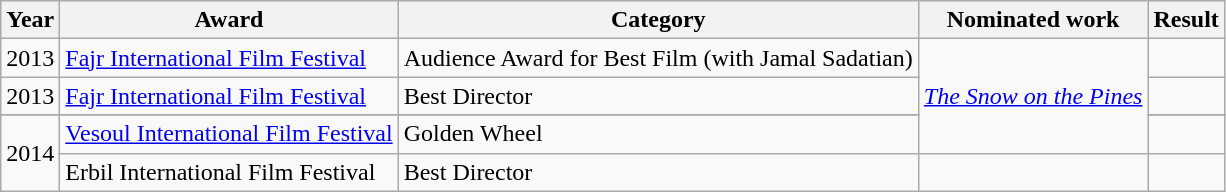<table class="wikitable sortable">
<tr>
<th>Year</th>
<th>Award</th>
<th>Category</th>
<th>Nominated work</th>
<th>Result</th>
</tr>
<tr>
<td>2013</td>
<td><a href='#'>Fajr International Film Festival</a></td>
<td>Audience Award for Best Film (with Jamal Sadatian)</td>
<td rowspan=4><em><a href='#'>The Snow on the Pines</a></em></td>
<td></td>
</tr>
<tr>
<td>2013</td>
<td><a href='#'>Fajr International Film Festival</a></td>
<td>Best Director</td>
<td></td>
</tr>
<tr>
</tr>
<tr>
<td rowspan=2>2014</td>
<td><a href='#'>Vesoul International Film Festival</a></td>
<td>Golden Wheel</td>
<td></td>
</tr>
<tr>
<td>Erbil International Film Festival</td>
<td>Best Director</td>
<td></td>
</tr>
</table>
